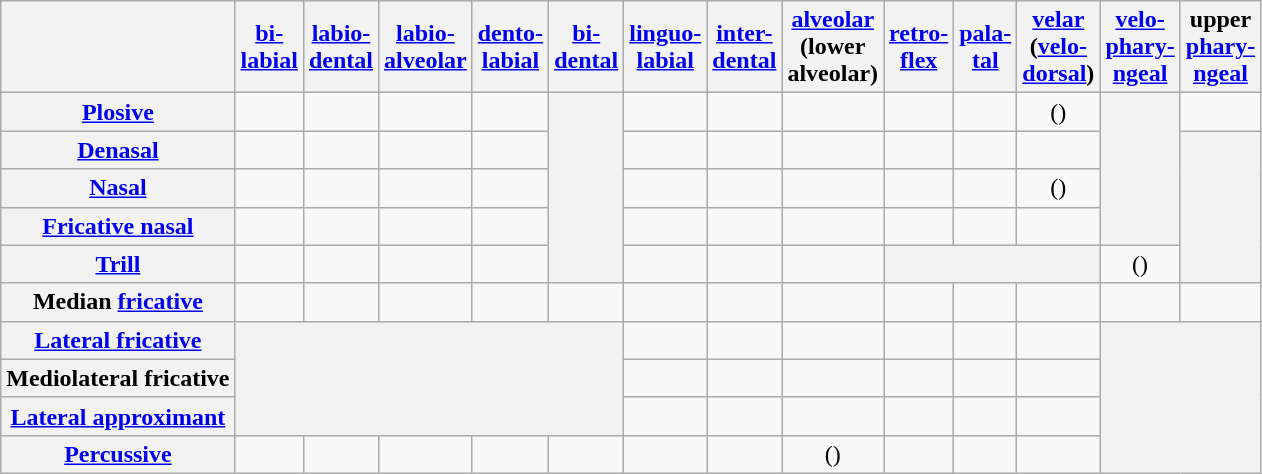<table class="wikitable">
<tr align=center>
<th></th>
<th><a href='#'>bi-<br>labial</a></th>
<th><a href='#'>labio-<br>dental</a></th>
<th><a href='#'>labio-<br>alveolar</a></th>
<th><a href='#'>dento-<br>labial</a></th>
<th><a href='#'>bi-<br>dental</a></th>
<th><a href='#'>linguo-<br>labial</a></th>
<th><a href='#'>inter-<br>dental</a></th>
<th><a href='#'>alveolar</a><br>(lower<br>alveolar)</th>
<th><a href='#'>retro-<br>flex</a></th>
<th><a href='#'>pala-<br>tal</a></th>
<th><a href='#'>velar</a><br>(<a href='#'>velo-<br>dorsal</a>)</th>
<th><a href='#'>velo-<br>phary-<br>ngeal</a></th>
<th>upper<br><a href='#'>phary-<br>ngeal</a></th>
</tr>
<tr align=center>
<th><a href='#'>Plosive</a></th>
<td></td>
<td></td>
<td></td>
<td></td>
<th rowspan=5></th>
<td></td>
<td></td>
<td></td>
<td></td>
<td></td>
<td>()</td>
<th rowspan=4></th>
<td></td>
</tr>
<tr align=center>
<th><a href='#'>Denasal</a></th>
<td></td>
<td></td>
<td></td>
<td></td>
<td></td>
<td></td>
<td></td>
<td></td>
<td></td>
<td></td>
<th rowspan=4></th>
</tr>
<tr align=center>
<th><a href='#'>Nasal</a></th>
<td></td>
<td></td>
<td></td>
<td></td>
<td></td>
<td></td>
<td></td>
<td></td>
<td></td>
<td>()</td>
</tr>
<tr align=center>
<th><a href='#'>Fricative nasal</a></th>
<td></td>
<td></td>
<td></td>
<td></td>
<td></td>
<td></td>
<td></td>
<td></td>
<td></td>
<td></td>
</tr>
<tr align=center>
<th><a href='#'>Trill</a></th>
<td></td>
<td></td>
<td></td>
<td></td>
<td></td>
<td></td>
<td></td>
<th colspan=3></th>
<td> ()</td>
</tr>
<tr align=center>
<th>Median <a href='#'>fricative</a></th>
<td></td>
<td></td>
<td></td>
<td></td>
<td></td>
<td></td>
<td></td>
<td></td>
<td></td>
<td></td>
<td></td>
<td></td>
<td></td>
</tr>
<tr align=center>
<th><a href='#'>Lateral fricative</a></th>
<th rowspan=3 colspan=5></th>
<td></td>
<td></td>
<td></td>
<td> </td>
<td></td>
<td></td>
<th rowspan=4 colspan=2></th>
</tr>
<tr align=center>
<th>Mediolateral fricative</th>
<td></td>
<td></td>
<td></td>
<td></td>
<td></td>
<td></td>
</tr>
<tr align=center>
<th><a href='#'>Lateral approximant</a></th>
<td></td>
<td></td>
<td></td>
<td></td>
<td></td>
<td></td>
</tr>
<tr align=center>
<th><a href='#'>Percussive</a></th>
<td></td>
<td></td>
<td></td>
<td></td>
<td></td>
<td></td>
<td></td>
<td>()</td>
<td></td>
<td></td>
<td></td>
</tr>
</table>
